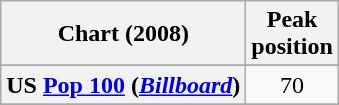<table class="wikitable sortable plainrowheaders" style="text-align:center;">
<tr>
<th scope="col">Chart (2008)</th>
<th scope="col">Peak<br>position</th>
</tr>
<tr>
</tr>
<tr>
</tr>
<tr>
<th scope="row">US <a href='#'>Pop 100</a> (<a href='#'><em>Billboard</em></a>)</th>
<td>70</td>
</tr>
<tr>
</tr>
</table>
